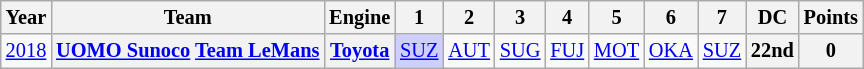<table class="wikitable" style="text-align:center; font-size:85%">
<tr>
<th>Year</th>
<th>Team</th>
<th>Engine</th>
<th>1</th>
<th>2</th>
<th>3</th>
<th>4</th>
<th>5</th>
<th>6</th>
<th>7</th>
<th>DC</th>
<th>Points</th>
</tr>
<tr>
<td><a href='#'>2018</a></td>
<th nowrap><a href='#'>UOMO Sunoco</a> <a href='#'>Team LeMans</a></th>
<th><a href='#'>Toyota</a></th>
<td style="background:#CFCFFF;"><a href='#'>SUZ</a><br></td>
<td><a href='#'>AUT</a></td>
<td><a href='#'>SUG</a></td>
<td><a href='#'>FUJ</a></td>
<td><a href='#'>MOT</a></td>
<td><a href='#'>OKA</a></td>
<td><a href='#'>SUZ</a></td>
<th>22nd</th>
<th>0</th>
</tr>
</table>
